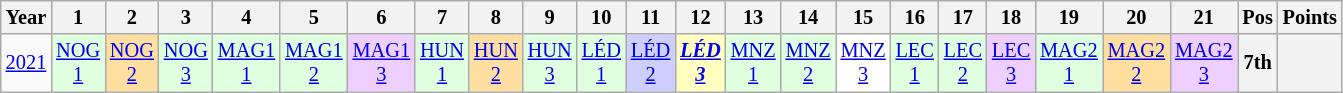<table class="wikitable" style="text-align:center; font-size:85%">
<tr>
<th>Year</th>
<th>1</th>
<th>2</th>
<th>3</th>
<th>4</th>
<th>5</th>
<th>6</th>
<th>7</th>
<th>8</th>
<th>9</th>
<th>10</th>
<th>11</th>
<th>12</th>
<th>13</th>
<th>14</th>
<th>15</th>
<th>16</th>
<th>17</th>
<th>18</th>
<th>19</th>
<th>20</th>
<th>21</th>
<th>Pos</th>
<th>Points</th>
</tr>
<tr>
<td><a href='#'>2021</a></td>
<td style="background:#DFFFDF;"><a href='#'>NOG<br>1</a><br></td>
<td style="background:#FFDF9F;"><a href='#'>NOG<br>2</a><br></td>
<td style="background:#DFFFDF;"><a href='#'>NOG<br>3</a><br></td>
<td style="background:#DFFFDF;"><a href='#'>MAG1<br>1</a><br></td>
<td style="background:#DFFFDF;"><a href='#'>MAG1<br>2</a><br></td>
<td style="background:#EFCFFF;"><a href='#'>MAG1<br>3</a><br></td>
<td style="background:#DFFFDF;"><a href='#'>HUN<br>1</a><br></td>
<td style="background:#FFDF9F;"><a href='#'>HUN<br>2</a><br></td>
<td style="background:#DFFFDF;"><a href='#'>HUN<br>3</a><br></td>
<td style="background:#DFFFDF;"><a href='#'>LÉD<br>1</a><br></td>
<td style="background:#CFCFFF;"><a href='#'>LÉD<br>2</a><br></td>
<td style="background:#FFFFBF;"><strong><em><a href='#'>LÉD<br>3</a></em></strong><br></td>
<td style="background:#DFFFDF;"><a href='#'>MNZ<br>1</a><br></td>
<td style="background:#DFFFDF;"><a href='#'>MNZ<br>2</a><br></td>
<td style="background:#FFFFFF;"><a href='#'>MNZ<br>3</a><br></td>
<td style="background:#DFFFDF;"><a href='#'>LEC<br>1</a><br></td>
<td style="background:#DFFFDF;"><a href='#'>LEC<br>2</a><br></td>
<td style="background:#EFCFFF;"><a href='#'>LEC<br>3</a><br></td>
<td style="background:#DFFFDF;"><a href='#'>MAG2<br>1</a><br></td>
<td style="background:#FFDF9F;"><a href='#'>MAG2<br>2</a><br></td>
<td style="background:#EFCFFF;"><a href='#'>MAG2<br>3</a><br></td>
<th>7th</th>
<th></th>
</tr>
</table>
